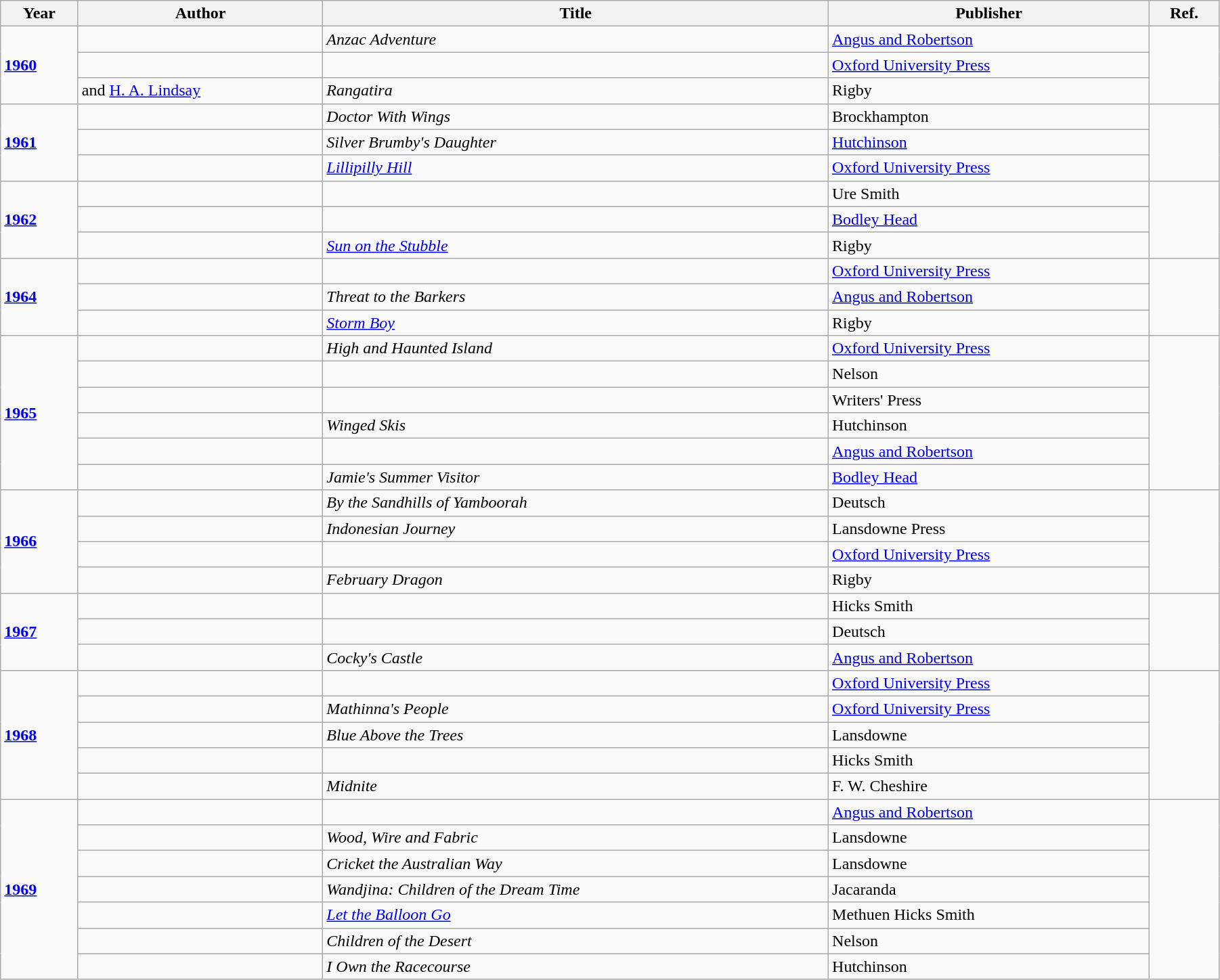<table class="wikitable sortable mw-collapsible" width="95%">
<tr>
<th>Year</th>
<th>Author</th>
<th>Title</th>
<th>Publisher</th>
<th>Ref.</th>
</tr>
<tr>
<td rowspan="3"><strong><a href='#'>1960</a></strong></td>
<td></td>
<td><em>Anzac Adventure</em></td>
<td><a href='#'>Angus and Robertson</a></td>
<td rowspan="3"></td>
</tr>
<tr>
<td></td>
<td><em></em></td>
<td><a href='#'>Oxford University Press</a></td>
</tr>
<tr>
<td> and <a href='#'>H. A. Lindsay</a></td>
<td><em>Rangatira</em></td>
<td>Rigby</td>
</tr>
<tr>
<td rowspan="3"><strong><a href='#'>1961</a></strong></td>
<td></td>
<td><em>Doctor With Wings</em></td>
<td>Brockhampton</td>
<td rowspan="3"></td>
</tr>
<tr>
<td></td>
<td><em>Silver Brumby's Daughter</em></td>
<td><a href='#'>Hutchinson</a></td>
</tr>
<tr>
<td></td>
<td><em><a href='#'>Lillipilly Hill</a></em></td>
<td><a href='#'>Oxford University Press</a></td>
</tr>
<tr>
<td rowspan="3"><strong><a href='#'>1962</a></strong></td>
<td></td>
<td><em></em></td>
<td>Ure Smith</td>
<td rowspan="3"></td>
</tr>
<tr>
<td></td>
<td><em></em></td>
<td><a href='#'>Bodley Head</a></td>
</tr>
<tr>
<td></td>
<td><em><a href='#'>Sun on the Stubble</a></em></td>
<td>Rigby</td>
</tr>
<tr>
<td rowspan="3"><strong><a href='#'>1964</a></strong></td>
<td></td>
<td><em></em></td>
<td><a href='#'>Oxford University Press</a></td>
<td rowspan="3"></td>
</tr>
<tr>
<td></td>
<td><em>Threat to the Barkers</em></td>
<td><a href='#'>Angus and Robertson</a></td>
</tr>
<tr>
<td></td>
<td><em><a href='#'>Storm Boy</a></em></td>
<td>Rigby</td>
</tr>
<tr>
<td rowspan="6"><strong><a href='#'>1965</a></strong></td>
<td></td>
<td><em>High and Haunted Island</em></td>
<td><a href='#'>Oxford University Press</a></td>
<td rowspan="6"></td>
</tr>
<tr>
<td></td>
<td><em></em></td>
<td>Nelson</td>
</tr>
<tr>
<td></td>
<td><em></em></td>
<td>Writers' Press</td>
</tr>
<tr>
<td></td>
<td><em>Winged Skis</em></td>
<td>Hutchinson</td>
</tr>
<tr>
<td></td>
<td><em></em></td>
<td><a href='#'>Angus and Robertson</a></td>
</tr>
<tr>
<td></td>
<td><em>Jamie's Summer Visitor</em></td>
<td><a href='#'>Bodley Head</a></td>
</tr>
<tr>
<td rowspan="4"><strong><a href='#'>1966</a></strong></td>
<td></td>
<td><em>By the Sandhills of Yamboorah</em></td>
<td>Deutsch</td>
<td rowspan="4"></td>
</tr>
<tr>
<td></td>
<td><em>Indonesian Journey</em></td>
<td>Lansdowne Press</td>
</tr>
<tr>
<td></td>
<td><em></em></td>
<td><a href='#'>Oxford University Press</a></td>
</tr>
<tr>
<td></td>
<td><em>February Dragon</em></td>
<td>Rigby</td>
</tr>
<tr>
<td rowspan="3"><strong><a href='#'>1967</a></strong></td>
<td></td>
<td><em></em></td>
<td>Hicks Smith</td>
<td rowspan="3"></td>
</tr>
<tr>
<td></td>
<td><em></em></td>
<td>Deutsch</td>
</tr>
<tr>
<td></td>
<td><em>Cocky's Castle</em></td>
<td><a href='#'>Angus and Robertson</a></td>
</tr>
<tr>
<td rowspan="5"><strong><a href='#'>1968</a></strong></td>
<td></td>
<td><em></em></td>
<td><a href='#'>Oxford University Press</a></td>
<td rowspan="5"></td>
</tr>
<tr>
<td></td>
<td><em>Mathinna's People</em></td>
<td><a href='#'>Oxford University Press</a></td>
</tr>
<tr>
<td></td>
<td><em>Blue Above the Trees</em></td>
<td>Lansdowne</td>
</tr>
<tr>
<td></td>
<td><em></em></td>
<td>Hicks Smith</td>
</tr>
<tr>
<td></td>
<td><em>Midnite</em></td>
<td>F. W. Cheshire</td>
</tr>
<tr>
<td rowspan="7"><strong><a href='#'>1969</a></strong></td>
<td></td>
<td><em></em></td>
<td><a href='#'>Angus and Robertson</a></td>
<td rowspan="7"></td>
</tr>
<tr>
<td></td>
<td><em>Wood, Wire and Fabric</em></td>
<td>Lansdowne</td>
</tr>
<tr>
<td></td>
<td><em>Cricket the Australian Way</em></td>
<td>Lansdowne</td>
</tr>
<tr>
<td></td>
<td><em>Wandjina: Children of the Dream Time</em></td>
<td>Jacaranda</td>
</tr>
<tr>
<td></td>
<td><em><a href='#'>Let the Balloon Go</a></em></td>
<td>Methuen Hicks Smith</td>
</tr>
<tr>
<td></td>
<td><em>Children of the Desert</em></td>
<td>Nelson</td>
</tr>
<tr>
<td></td>
<td><em>I Own the Racecourse</em></td>
<td>Hutchinson</td>
</tr>
</table>
